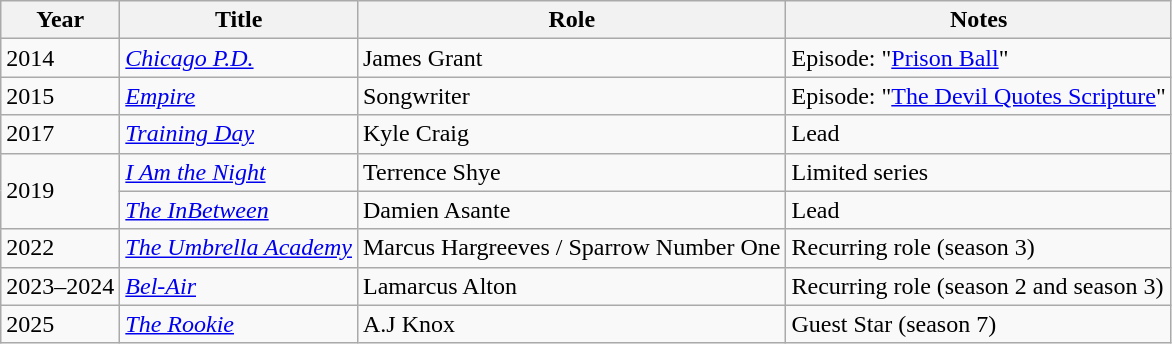<table class="wikitable sortable">
<tr>
<th>Year</th>
<th>Title</th>
<th>Role</th>
<th>Notes</th>
</tr>
<tr>
<td>2014</td>
<td><em><a href='#'>Chicago P.D.</a></em></td>
<td>James Grant</td>
<td>Episode: "<a href='#'>Prison Ball</a>"</td>
</tr>
<tr>
<td>2015</td>
<td><em><a href='#'>Empire</a></em></td>
<td>Songwriter</td>
<td>Episode: "<a href='#'>The Devil Quotes Scripture</a>"</td>
</tr>
<tr>
<td>2017</td>
<td><em><a href='#'>Training Day</a></em></td>
<td>Kyle Craig</td>
<td>Lead</td>
</tr>
<tr>
<td rowspan="2">2019</td>
<td><em><a href='#'>I Am the Night</a></em></td>
<td>Terrence Shye</td>
<td>Limited series</td>
</tr>
<tr>
<td><em><a href='#'>The InBetween</a></em></td>
<td>Damien Asante</td>
<td>Lead</td>
</tr>
<tr>
<td>2022</td>
<td><em><a href='#'>The Umbrella Academy</a></em></td>
<td>Marcus Hargreeves / Sparrow Number One</td>
<td>Recurring role (season 3)</td>
</tr>
<tr>
<td>2023–2024</td>
<td><em><a href='#'>Bel-Air</a></em></td>
<td>Lamarcus Alton</td>
<td>Recurring role (season 2 and season 3)</td>
</tr>
<tr>
<td>2025</td>
<td><em><a href='#'>The Rookie</a></em></td>
<td>A.J Knox</td>
<td>Guest Star (season 7)</td>
</tr>
</table>
